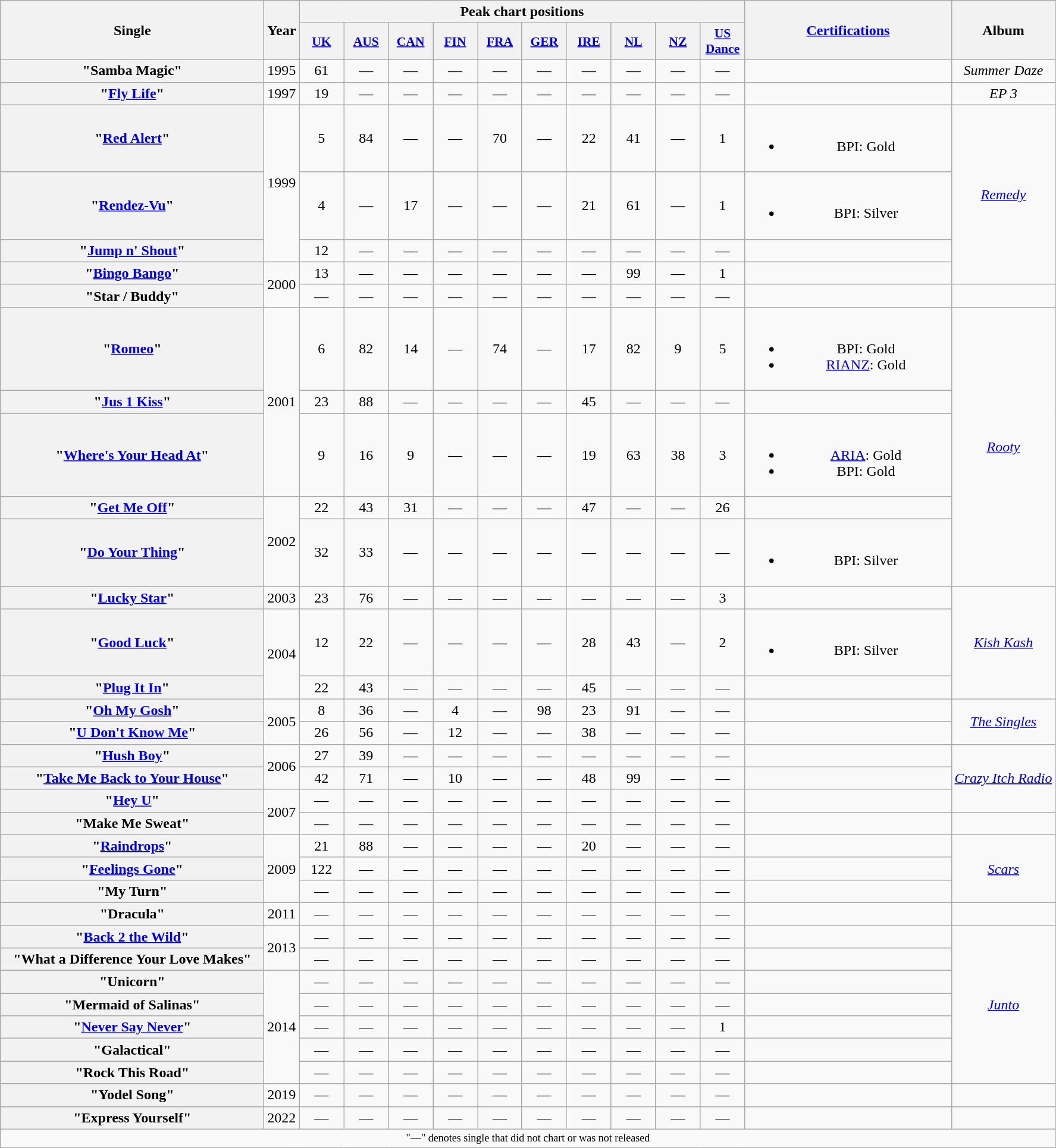<table class="wikitable plainrowheaders" style="text-align:center;" border="1">
<tr>
<th scope="col" rowspan="2" style="width:18em;">Single</th>
<th scope="col" rowspan="2">Year</th>
<th scope="col" colspan="10">Peak chart positions</th>
<th scope="col" rowspan="2" style="width:14em;"><a href='#'>Certifications</a></th>
<th scope="col" rowspan="2">Album</th>
</tr>
<tr>
<th scope="col" style="width:3em;font-size:90%;"><a href='#'>UK</a><br></th>
<th scope="col" style="width:3em;font-size:90%;"><a href='#'>AUS</a><br></th>
<th scope="col" style="width:3em;font-size:90%;"><a href='#'>CAN</a><br></th>
<th scope="col" style="width:3em;font-size:90%;"><a href='#'>FIN</a> <br></th>
<th scope="col" style="width:3em;font-size:90%;"><a href='#'>FRA</a><br></th>
<th scope="col" style="width:3em;font-size:90%;"><a href='#'>GER</a><br></th>
<th scope="col" style="width:3em;font-size:90%;"><a href='#'>IRE</a><br></th>
<th scope="col" style="width:3em;font-size:90%;"><a href='#'>NL</a> <br></th>
<th scope="col" style="width:3em;font-size:90%;"><a href='#'>NZ</a><br></th>
<th scope="col" style="width:3em;font-size:90%;"><a href='#'>US<br>Dance</a><br></th>
</tr>
<tr>
<th scope="row">"Samba Magic"</th>
<td>1995</td>
<td>61</td>
<td>—</td>
<td>—</td>
<td>—</td>
<td>—</td>
<td>—</td>
<td>—</td>
<td>—</td>
<td>—</td>
<td>—</td>
<td></td>
<td><em>Summer Daze</em></td>
</tr>
<tr>
<th scope="row">"<a href='#'>Fly Life</a>"</th>
<td>1997</td>
<td>19</td>
<td>—</td>
<td>—</td>
<td>—</td>
<td>—</td>
<td>—</td>
<td>—</td>
<td>—</td>
<td>—</td>
<td>—</td>
<td></td>
<td><em>EP 3</em></td>
</tr>
<tr>
<th scope="row">"<a href='#'>Red Alert</a>"</th>
<td rowspan="3">1999</td>
<td>5</td>
<td>84</td>
<td>—</td>
<td>—</td>
<td>70</td>
<td>—</td>
<td>22</td>
<td>41</td>
<td>—</td>
<td>1</td>
<td><br><ul><li>BPI: Gold</li></ul></td>
<td rowspan="4"><em><a href='#'>Remedy</a></em></td>
</tr>
<tr>
<th scope="row">"<a href='#'>Rendez-Vu</a>"</th>
<td>4</td>
<td>—</td>
<td>17</td>
<td>—</td>
<td>—</td>
<td>—</td>
<td>21</td>
<td>61</td>
<td>—</td>
<td>1</td>
<td><br><ul><li>BPI: Silver</li></ul></td>
</tr>
<tr>
<th scope="row">"<a href='#'>Jump n' Shout</a>"</th>
<td>12</td>
<td>—</td>
<td>—</td>
<td>—</td>
<td>—</td>
<td>—</td>
<td>—</td>
<td>—</td>
<td>—</td>
<td>—</td>
<td></td>
</tr>
<tr>
<th scope="row">"<a href='#'>Bingo Bango</a>"</th>
<td rowspan="2">2000</td>
<td>13</td>
<td>—</td>
<td>—</td>
<td>—</td>
<td>—</td>
<td>—</td>
<td>—</td>
<td>99</td>
<td>—</td>
<td>1</td>
<td></td>
</tr>
<tr>
<th scope="row">"Star / Buddy"</th>
<td>—</td>
<td>—</td>
<td>—</td>
<td>—</td>
<td>—</td>
<td>—</td>
<td>—</td>
<td>—</td>
<td>—</td>
<td>—</td>
<td></td>
<td></td>
</tr>
<tr>
<th scope="row">"<a href='#'>Romeo</a>"</th>
<td rowspan="3">2001</td>
<td>6</td>
<td>82</td>
<td>14</td>
<td>—</td>
<td>74</td>
<td>—</td>
<td>17</td>
<td>82</td>
<td>9</td>
<td>5</td>
<td><br><ul><li>BPI: Gold</li><li><a href='#'>RIANZ</a>: Gold</li></ul></td>
<td rowspan="5"><em><a href='#'>Rooty</a></em></td>
</tr>
<tr>
<th scope="row">"<a href='#'>Jus 1 Kiss</a>"</th>
<td>23</td>
<td>88</td>
<td>—</td>
<td>—</td>
<td>—</td>
<td>—</td>
<td>45</td>
<td>—</td>
<td>—</td>
<td>—</td>
<td></td>
</tr>
<tr>
<th scope="row">"<a href='#'>Where's Your Head At</a>"</th>
<td>9</td>
<td>16</td>
<td>9</td>
<td>—</td>
<td>—</td>
<td>—</td>
<td>19</td>
<td>63</td>
<td>38</td>
<td>3</td>
<td><br><ul><li><a href='#'>ARIA</a>: Gold</li><li>BPI: Gold</li></ul></td>
</tr>
<tr>
<th scope="row">"<a href='#'>Get Me Off</a>"</th>
<td rowspan="2">2002</td>
<td>22</td>
<td>43</td>
<td>31</td>
<td>—</td>
<td>—</td>
<td>—</td>
<td>47</td>
<td>—</td>
<td>—</td>
<td>26</td>
<td></td>
</tr>
<tr>
<th scope="row">"<a href='#'>Do Your Thing</a>"</th>
<td>32</td>
<td>33</td>
<td>—</td>
<td>—</td>
<td>—</td>
<td>—</td>
<td>—</td>
<td>—</td>
<td>—</td>
<td>—</td>
<td><br><ul><li>BPI: Silver</li></ul></td>
</tr>
<tr>
<th scope="row">"<a href='#'>Lucky Star</a>"<br></th>
<td>2003</td>
<td>23</td>
<td>76</td>
<td>—</td>
<td>—</td>
<td>—</td>
<td>—</td>
<td>—</td>
<td>—</td>
<td>—</td>
<td>3</td>
<td></td>
<td rowspan="3"><em><a href='#'>Kish Kash</a></em></td>
</tr>
<tr>
<th scope="row">"<a href='#'>Good Luck</a>"<br></th>
<td rowspan="2">2004</td>
<td>12</td>
<td>22</td>
<td>—</td>
<td>—</td>
<td>—</td>
<td>—</td>
<td>28</td>
<td>43</td>
<td>—</td>
<td>2</td>
<td><br><ul><li>BPI: Silver</li></ul></td>
</tr>
<tr>
<th scope="row">"<a href='#'>Plug It In</a>"<br></th>
<td>22</td>
<td>43</td>
<td>—</td>
<td>—</td>
<td>—</td>
<td>—</td>
<td>45</td>
<td>—</td>
<td>—</td>
<td>—</td>
<td></td>
</tr>
<tr>
<th scope="row">"<a href='#'>Oh My Gosh</a>"<br></th>
<td rowspan="2">2005</td>
<td>8</td>
<td>36</td>
<td>—</td>
<td>4</td>
<td>—</td>
<td>98</td>
<td>23</td>
<td>91</td>
<td>—</td>
<td>—</td>
<td></td>
<td rowspan="2"><em><a href='#'>The Singles</a></em></td>
</tr>
<tr>
<th scope="row">"<a href='#'>U Don't Know Me</a>"<br></th>
<td>26</td>
<td>56</td>
<td>—</td>
<td>12</td>
<td>—</td>
<td>—</td>
<td>38</td>
<td>—</td>
<td>—</td>
<td>—</td>
<td></td>
</tr>
<tr>
<th scope="row">"<a href='#'>Hush Boy</a>"</th>
<td rowspan="2">2006</td>
<td>27</td>
<td>39</td>
<td>—</td>
<td>—</td>
<td>—</td>
<td>—</td>
<td>—</td>
<td>—</td>
<td>—</td>
<td>—</td>
<td></td>
<td rowspan="3"><em><a href='#'>Crazy Itch Radio</a></em></td>
</tr>
<tr>
<th scope="row">"<a href='#'>Take Me Back to Your House</a>"<br></th>
<td>42</td>
<td>71</td>
<td>—</td>
<td>10</td>
<td>—</td>
<td>—</td>
<td>48</td>
<td>99</td>
<td>—</td>
<td>—</td>
<td></td>
</tr>
<tr>
<th scope="row">"<a href='#'>Hey U</a>"<br></th>
<td rowspan="2">2007</td>
<td>—</td>
<td>—</td>
<td>—</td>
<td>—</td>
<td>—</td>
<td>—</td>
<td>—</td>
<td>—</td>
<td>—</td>
<td>—</td>
<td></td>
</tr>
<tr>
<th scope="row">"Make Me Sweat"</th>
<td>—</td>
<td>—</td>
<td>—</td>
<td>—</td>
<td>—</td>
<td>—</td>
<td>—</td>
<td>—</td>
<td>—</td>
<td>—</td>
<td></td>
<td></td>
</tr>
<tr>
<th scope="row">"<a href='#'>Raindrops</a>"</th>
<td rowspan="3">2009</td>
<td>21</td>
<td>88</td>
<td>—</td>
<td>—</td>
<td>—</td>
<td>—</td>
<td>20</td>
<td>—</td>
<td>—</td>
<td>—</td>
<td></td>
<td rowspan="3"><em><a href='#'>Scars</a></em></td>
</tr>
<tr>
<th scope="row">"<a href='#'>Feelings Gone</a>"<br></th>
<td>122</td>
<td>—</td>
<td>—</td>
<td>—</td>
<td>—</td>
<td>—</td>
<td>—</td>
<td>—</td>
<td>—</td>
<td>—</td>
<td></td>
</tr>
<tr>
<th scope="row">"My Turn"<br></th>
<td>—</td>
<td>—</td>
<td>—</td>
<td>—</td>
<td>—</td>
<td>—</td>
<td>—</td>
<td>—</td>
<td>—</td>
<td>—</td>
<td></td>
</tr>
<tr>
<th scope="row">"Dracula"</th>
<td>2011</td>
<td>—</td>
<td>—</td>
<td>—</td>
<td>—</td>
<td>—</td>
<td>—</td>
<td>—</td>
<td>—</td>
<td>—</td>
<td>—</td>
<td></td>
<td></td>
</tr>
<tr>
<th scope="row">"<a href='#'>Back 2 the Wild</a>"</th>
<td rowspan="2">2013</td>
<td>—</td>
<td>—</td>
<td>—</td>
<td>—</td>
<td>—</td>
<td>—</td>
<td>—</td>
<td>—</td>
<td>—</td>
<td>—</td>
<td></td>
<td rowspan="7"><em><a href='#'>Junto</a></em></td>
</tr>
<tr>
<th scope="row">"What a Difference Your Love Makes" <br> </th>
<td>—</td>
<td>—</td>
<td>—</td>
<td>—</td>
<td>—</td>
<td>—</td>
<td>—</td>
<td>—</td>
<td>—</td>
<td>—</td>
<td></td>
</tr>
<tr>
<th scope="row">"Unicorn"</th>
<td rowspan="5">2014</td>
<td>—</td>
<td>—</td>
<td>—</td>
<td>—</td>
<td>—</td>
<td>—</td>
<td>—</td>
<td>—</td>
<td>—</td>
<td>—</td>
<td></td>
</tr>
<tr>
<th scope="row">"Mermaid of Salinas"</th>
<td>—</td>
<td>—</td>
<td>—</td>
<td>—</td>
<td>—</td>
<td>—</td>
<td>—</td>
<td>—</td>
<td>—</td>
<td>—</td>
<td></td>
</tr>
<tr>
<th scope="row">"<a href='#'>Never Say Never</a>" </th>
<td>—</td>
<td>—</td>
<td>—</td>
<td>—</td>
<td>—</td>
<td>—</td>
<td>—</td>
<td>—</td>
<td>—</td>
<td>1</td>
<td></td>
</tr>
<tr>
<th scope="row">"Galactical" </th>
<td>—</td>
<td>—</td>
<td>—</td>
<td>—</td>
<td>—</td>
<td>—</td>
<td>—</td>
<td>—</td>
<td>—</td>
<td>—</td>
<td></td>
</tr>
<tr>
<th scope="row">"Rock This Road"</th>
<td>—</td>
<td>—</td>
<td>—</td>
<td>—</td>
<td>—</td>
<td>—</td>
<td>—</td>
<td>—</td>
<td>—</td>
<td>—</td>
<td></td>
</tr>
<tr>
<th scope="row">"Yodel Song" </th>
<td>2019</td>
<td>—</td>
<td>—</td>
<td>—</td>
<td>—</td>
<td>—</td>
<td>—</td>
<td>—</td>
<td>—</td>
<td>—</td>
<td>—</td>
<td></td>
<td></td>
</tr>
<tr>
<th scope="row">"Express Yourself" </th>
<td>2022</td>
<td>—</td>
<td>—</td>
<td>—</td>
<td>—</td>
<td>—</td>
<td>—</td>
<td>—</td>
<td>—</td>
<td>—</td>
<td>—</td>
<td></td>
<td></td>
</tr>
<tr>
<td colspan="14" style="font-size:9pt">"—" denotes single that did not chart or was not released</td>
</tr>
</table>
